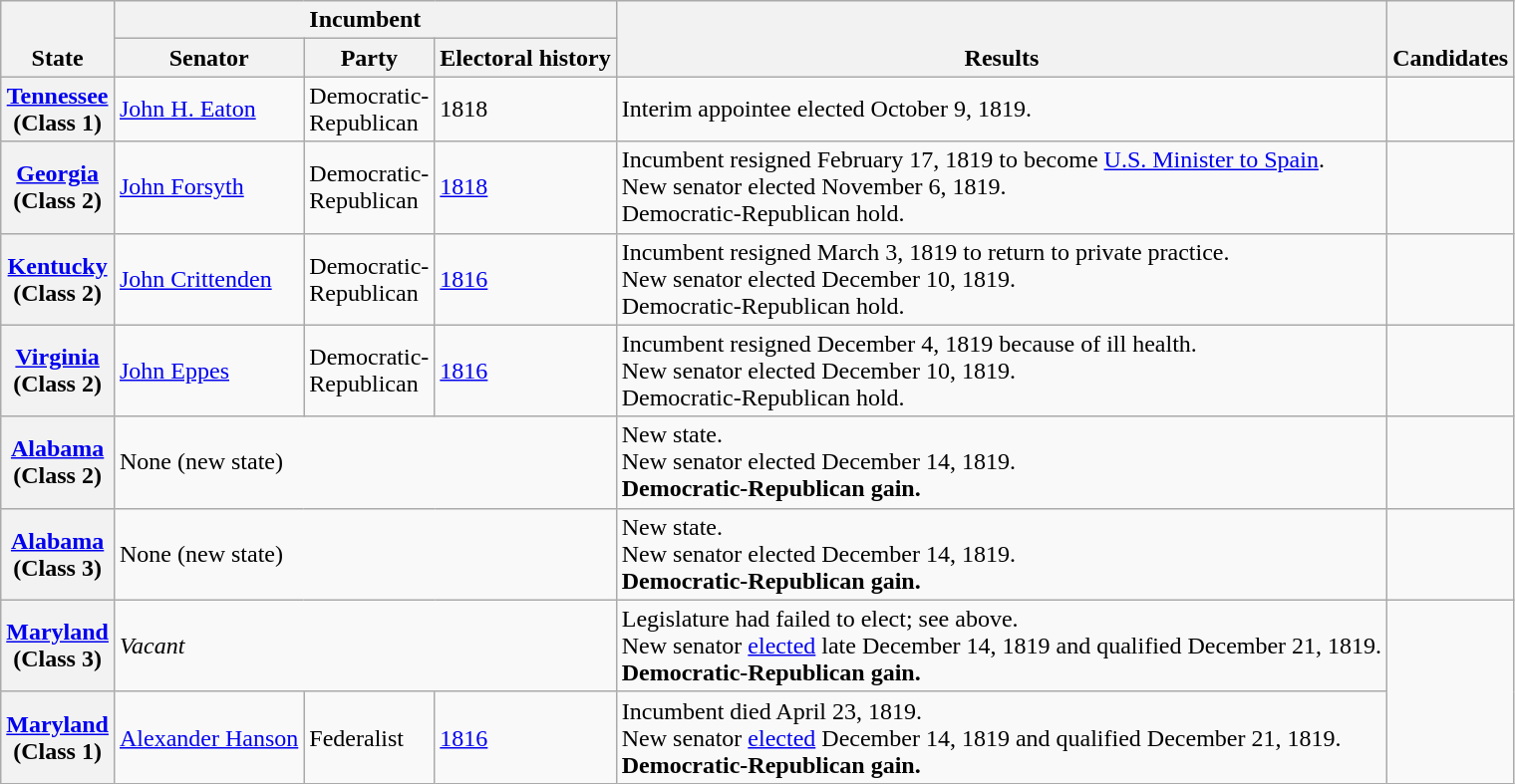<table class=wikitable>
<tr valign=bottom>
<th rowspan=2>State</th>
<th colspan=3>Incumbent</th>
<th rowspan=2>Results</th>
<th rowspan=2>Candidates</th>
</tr>
<tr>
<th>Senator</th>
<th>Party</th>
<th>Electoral history</th>
</tr>
<tr>
<th><a href='#'>Tennessee</a><br>(Class 1)</th>
<td><a href='#'>John H. Eaton</a></td>
<td>Democratic-<br>Republican</td>
<td>1818 </td>
<td>Interim appointee elected October 9, 1819.</td>
<td nowrap></td>
</tr>
<tr>
<th><a href='#'>Georgia</a><br>(Class 2)</th>
<td><a href='#'>John Forsyth</a></td>
<td>Democratic-<br>Republican</td>
<td><a href='#'>1818 </a></td>
<td>Incumbent resigned February 17, 1819 to become <a href='#'>U.S. Minister to Spain</a>.<br>New senator elected November 6, 1819.<br>Democratic-Republican hold.</td>
<td nowrap></td>
</tr>
<tr>
<th><a href='#'>Kentucky</a><br>(Class 2)</th>
<td><a href='#'>John Crittenden</a></td>
<td>Democratic-<br>Republican</td>
<td><a href='#'>1816</a></td>
<td>Incumbent resigned March 3, 1819 to return to private practice.<br>New senator elected December 10, 1819.<br>Democratic-Republican hold.</td>
<td nowrap></td>
</tr>
<tr>
<th><a href='#'>Virginia</a><br>(Class 2)</th>
<td><a href='#'>John Eppes</a></td>
<td>Democratic-<br>Republican</td>
<td><a href='#'>1816</a></td>
<td>Incumbent resigned December 4, 1819 because of ill health.<br>New senator elected December 10, 1819.<br>Democratic-Republican hold.</td>
<td nowrap></td>
</tr>
<tr>
<th><a href='#'>Alabama</a><br>(Class 2)</th>
<td colspan=3>None (new state)</td>
<td>New state.<br>New senator elected December 14, 1819.<br><strong>Democratic-Republican gain.</strong></td>
<td nowrap></td>
</tr>
<tr>
<th><a href='#'>Alabama</a><br>(Class 3)</th>
<td colspan=3>None (new state)</td>
<td>New state.<br>New senator elected December 14, 1819.<br><strong>Democratic-Republican gain.</strong></td>
<td nowrap></td>
</tr>
<tr>
<th><a href='#'>Maryland</a><br>(Class 3)</th>
<td colspan=3><em>Vacant</em></td>
<td>Legislature had failed to elect; see above.<br>New senator <a href='#'>elected</a> late December 14, 1819 and qualified December 21, 1819.<br><strong>Democratic-Republican gain.</strong></td>
<td rowspan=2 nowrap></td>
</tr>
<tr>
<th><a href='#'>Maryland</a><br>(Class 1)</th>
<td><a href='#'>Alexander Hanson</a></td>
<td>Federalist</td>
<td><a href='#'>1816 </a></td>
<td>Incumbent died April 23, 1819.<br>New senator <a href='#'>elected</a> December 14, 1819 and qualified December 21, 1819.<br><strong>Democratic-Republican gain.</strong></td>
</tr>
</table>
